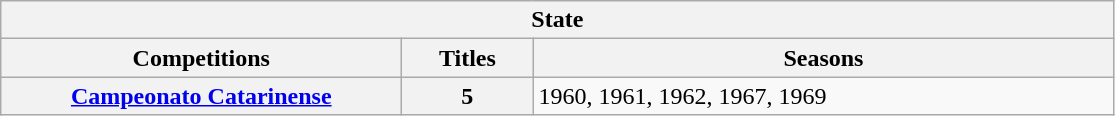<table class="wikitable">
<tr>
<th colspan="3">State</th>
</tr>
<tr>
<th style="width:260px">Competitions</th>
<th style="width:80px">Titles</th>
<th style="width:380px">Seasons</th>
</tr>
<tr>
<th><a href='#'>Campeonato Catarinense</a></th>
<th>5</th>
<td>1960, 1961, 1962, 1967, 1969</td>
</tr>
</table>
